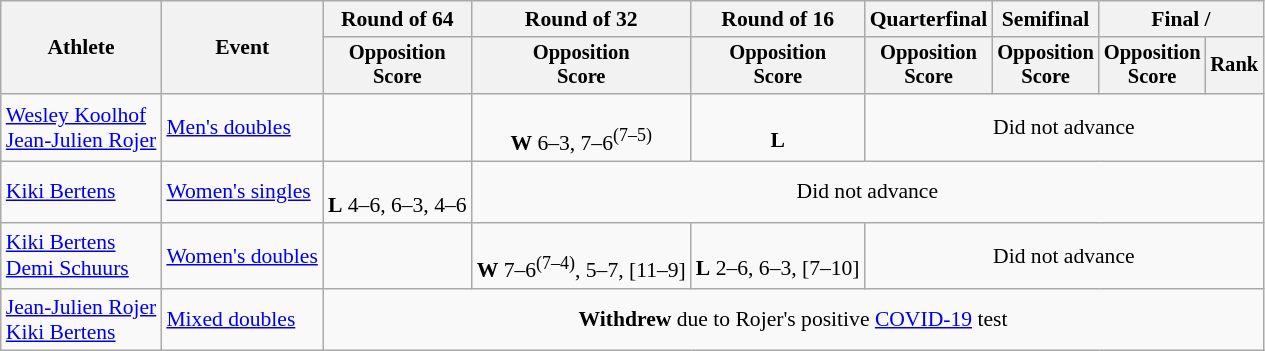<table class=wikitable style="font-size:90%">
<tr>
<th rowspan="2">Athlete</th>
<th rowspan="2">Event</th>
<th>Round of 64</th>
<th>Round of 32</th>
<th>Round of 16</th>
<th>Quarterfinal</th>
<th>Semifinal</th>
<th colspan=2>Final / </th>
</tr>
<tr style="font-size:95%">
<th>Opposition<br>Score</th>
<th>Opposition<br>Score</th>
<th>Opposition<br>Score</th>
<th>Opposition<br>Score</th>
<th>Opposition<br>Score</th>
<th>Opposition<br>Score</th>
<th>Rank</th>
</tr>
<tr align=center>
<td align=left><a href='#'>Wesley Koolhof</a><br><a href='#'>Jean-Julien Rojer</a></td>
<td align="left"><a href='#'>Men's doubles</a></td>
<td></td>
<td><br><strong>W</strong> 6–3, 7–6<sup>(7–5)</sup></td>
<td><br><strong>L</strong> </td>
<td colspan=4>Did not advance</td>
</tr>
<tr align=center>
<td align=left><a href='#'>Kiki Bertens</a></td>
<td align=left><a href='#'>Women's singles</a></td>
<td><br><strong>L</strong> 4–6, 6–3, 4–6</td>
<td colspan=6>Did not advance</td>
</tr>
<tr align=center>
<td align=left><a href='#'>Kiki Bertens</a><br><a href='#'>Demi Schuurs</a></td>
<td align=left><a href='#'>Women's doubles</a></td>
<td></td>
<td><br><strong>W</strong> 7–6<sup>(7–4)</sup>, 5–7, [11–9]</td>
<td><br><strong>L</strong> 2–6, 6–3, [7–10]</td>
<td colspan=4>Did not advance</td>
</tr>
<tr align=center>
<td align=left><a href='#'>Jean-Julien Rojer</a><br><a href='#'>Kiki Bertens</a></td>
<td align=left><a href='#'>Mixed doubles</a></td>
<td colspan=7><strong>Withdrew</strong> due to Rojer's positive <a href='#'>COVID-19</a> test</td>
</tr>
</table>
